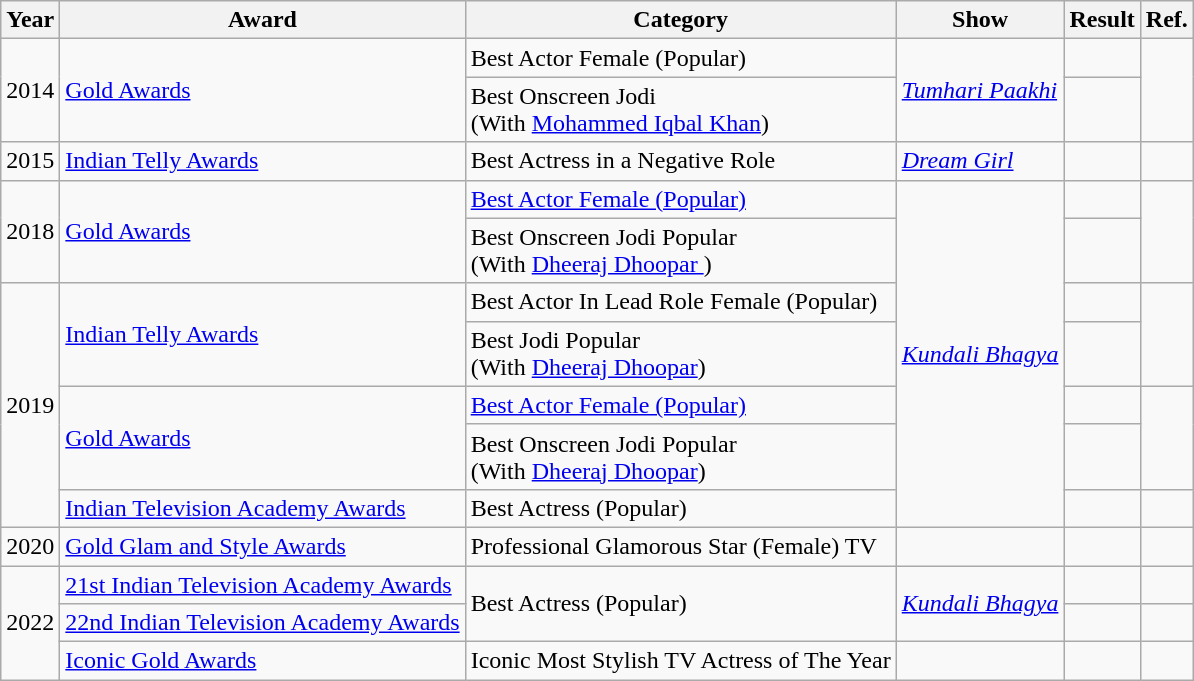<table class="wikitable sortable">
<tr>
<th>Year</th>
<th>Award</th>
<th>Category</th>
<th>Show</th>
<th>Result</th>
<th>Ref.</th>
</tr>
<tr>
<td rowspan=2>2014</td>
<td rowspan=2><a href='#'>Gold Awards</a></td>
<td>Best Actor Female (Popular)</td>
<td rowspan=2><em><a href='#'>Tumhari Paakhi</a></em></td>
<td></td>
<td rowspan=2></td>
</tr>
<tr>
<td>Best Onscreen Jodi<br>(With <a href='#'>Mohammed Iqbal Khan</a>)</td>
<td></td>
</tr>
<tr>
<td>2015</td>
<td><a href='#'>Indian Telly Awards</a></td>
<td>Best Actress in a Negative Role</td>
<td><em><a href='#'>Dream Girl</a></em></td>
<td></td>
<td></td>
</tr>
<tr>
<td rowspan="2">2018</td>
<td rowspan="2"><a href='#'>Gold Awards</a></td>
<td><a href='#'>Best Actor Female (Popular)</a></td>
<td rowspan="7"><em><a href='#'>Kundali Bhagya</a></em></td>
<td></td>
<td rowspan="2"></td>
</tr>
<tr>
<td>Best Onscreen Jodi Popular<br>(With <a href='#'>Dheeraj Dhoopar </a>)</td>
<td></td>
</tr>
<tr>
<td rowspan="5">2019</td>
<td rowspan="2"><a href='#'>Indian Telly Awards</a></td>
<td>Best Actor In Lead Role Female (Popular)</td>
<td></td>
<td rowspan="2"></td>
</tr>
<tr>
<td>Best Jodi Popular<br>(With <a href='#'>Dheeraj Dhoopar</a>)</td>
<td></td>
</tr>
<tr>
<td rowspan=2><a href='#'>Gold Awards</a></td>
<td><a href='#'>Best Actor Female (Popular)</a></td>
<td></td>
<td rowspan=2></td>
</tr>
<tr>
<td>Best Onscreen Jodi Popular<br>(With <a href='#'>Dheeraj Dhoopar</a>)</td>
<td></td>
</tr>
<tr>
<td><a href='#'>Indian Television Academy Awards</a></td>
<td>Best Actress (Popular)</td>
<td></td>
<td></td>
</tr>
<tr>
<td>2020</td>
<td><a href='#'>Gold Glam and Style Awards</a></td>
<td>Professional Glamorous Star (Female) TV</td>
<td></td>
<td></td>
<td></td>
</tr>
<tr>
<td rowspan="3">2022</td>
<td><a href='#'>21st Indian Television Academy Awards</a></td>
<td rowspan=2>Best Actress (Popular)</td>
<td rowspan="2"><em><a href='#'>Kundali Bhagya</a></em></td>
<td></td>
<td></td>
</tr>
<tr>
<td><a href='#'>22nd Indian Television Academy Awards</a></td>
<td></td>
<td></td>
</tr>
<tr>
<td><a href='#'>Iconic Gold Awards</a></td>
<td>Iconic Most Stylish TV Actress of The Year</td>
<td></td>
<td></td>
<td></td>
</tr>
</table>
